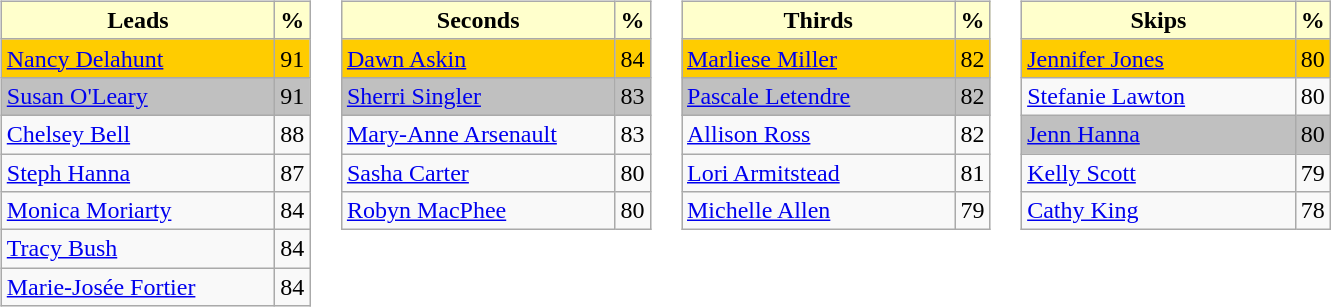<table>
<tr>
<td valign=top><br><table class="wikitable">
<tr>
<th style="background:#ffc; width:175px;">Leads</th>
<th style="background:#ffc;">%</th>
</tr>
<tr bgcolor=#FFCC00>
<td> <a href='#'>Nancy Delahunt</a></td>
<td>91</td>
</tr>
<tr bgcolor=#C0C0C0>
<td> <a href='#'>Susan O'Leary</a></td>
<td>91</td>
</tr>
<tr>
<td> <a href='#'>Chelsey Bell</a></td>
<td>88</td>
</tr>
<tr>
<td> <a href='#'>Steph Hanna</a></td>
<td>87</td>
</tr>
<tr>
<td> <a href='#'>Monica Moriarty</a></td>
<td>84</td>
</tr>
<tr>
<td> <a href='#'>Tracy Bush</a></td>
<td>84</td>
</tr>
<tr>
<td> <a href='#'>Marie-Josée Fortier</a></td>
<td>84</td>
</tr>
</table>
</td>
<td valign=top><br><table class="wikitable">
<tr>
<th style="background:#ffc; width:175px;">Seconds</th>
<th style="background:#ffc;">%</th>
</tr>
<tr bgcolor=#FFCC00>
<td> <a href='#'>Dawn Askin</a></td>
<td>84</td>
</tr>
<tr bgcolor=#C0C0C0>
<td> <a href='#'>Sherri Singler</a></td>
<td>83</td>
</tr>
<tr>
<td> <a href='#'>Mary-Anne Arsenault</a></td>
<td>83</td>
</tr>
<tr>
<td> <a href='#'>Sasha Carter</a></td>
<td>80</td>
</tr>
<tr>
<td> <a href='#'>Robyn MacPhee</a></td>
<td>80</td>
</tr>
</table>
</td>
<td valign=top><br><table class="wikitable">
<tr>
<th style="background:#ffc; width:175px;">Thirds</th>
<th style="background:#ffc;">%</th>
</tr>
<tr bgcolor=#FFCC00>
<td> <a href='#'>Marliese Miller</a></td>
<td>82</td>
</tr>
<tr bgcolor=#C0C0C0>
<td> <a href='#'>Pascale Letendre</a></td>
<td>82</td>
</tr>
<tr>
<td> <a href='#'>Allison Ross</a></td>
<td>82</td>
</tr>
<tr>
<td> <a href='#'>Lori Armitstead</a></td>
<td>81</td>
</tr>
<tr>
<td> <a href='#'>Michelle Allen</a></td>
<td>79</td>
</tr>
</table>
</td>
<td valign=top><br><table class="wikitable">
<tr>
<th style="background:#ffc; width:175px;">Skips</th>
<th style="background:#ffc;">%</th>
</tr>
<tr bgcolor=#FFCC00>
<td> <a href='#'>Jennifer Jones</a></td>
<td>80</td>
</tr>
<tr>
<td> <a href='#'>Stefanie Lawton</a></td>
<td>80</td>
</tr>
<tr bgcolor=#C0C0C0>
<td> <a href='#'>Jenn Hanna</a></td>
<td>80</td>
</tr>
<tr>
<td> <a href='#'>Kelly Scott</a></td>
<td>79</td>
</tr>
<tr>
<td> <a href='#'>Cathy King</a></td>
<td>78</td>
</tr>
</table>
</td>
</tr>
</table>
